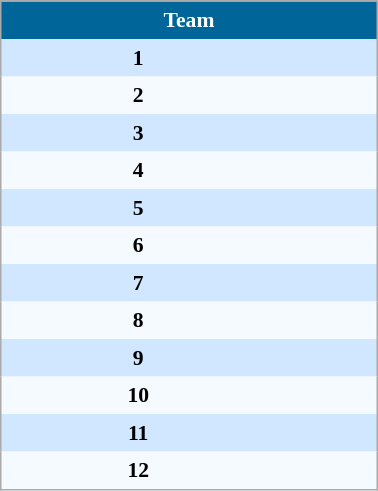<table align=center cellpadding="4" cellspacing="0" style="background: #f9f9f9; border: 1px #aaa solid; border-collapse: collapse; font-size: 90%;" width=20%>
<tr align=center bgcolor=#006699 style="color:white;">
<th width=100% colspan=2>Team</th>
</tr>
<tr align=center bgcolor=#D0E7FF>
<td><strong>1</strong> </td>
<td align=left></td>
</tr>
<tr align=center bgcolor=#F5FAFF>
<td><strong>2</strong> </td>
<td align=left></td>
</tr>
<tr align=center bgcolor=#D0E7FF>
<td><strong>3</strong> </td>
<td align=left></td>
</tr>
<tr align=center bgcolor=#F5FAFF>
<td><strong>4</strong> </td>
<td align=left></td>
</tr>
<tr align=center bgcolor=#D0E7FF>
<td><strong>5</strong> </td>
<td align=left></td>
</tr>
<tr align=center bgcolor=#F5FAFF>
<td><strong>6</strong> </td>
<td align=left></td>
</tr>
<tr align=center bgcolor=#D0E7FF>
<td><strong>7</strong> </td>
<td align=left></td>
</tr>
<tr align=center bgcolor=#F5FAFF>
<td><strong>8</strong> </td>
<td align=left></td>
</tr>
<tr align=center bgcolor=#D0E7FF>
<td><strong>9</strong> </td>
<td align=left></td>
</tr>
<tr align=center bgcolor=#F5FAFF>
<td><strong>10</strong> </td>
<td align=left></td>
</tr>
<tr align=center bgcolor=#D0E7FF>
<td><strong>11</strong> </td>
<td align=left></td>
</tr>
<tr align=center bgcolor=#F5FAFF>
<td><strong>12</strong> </td>
<td align=left></td>
</tr>
</table>
